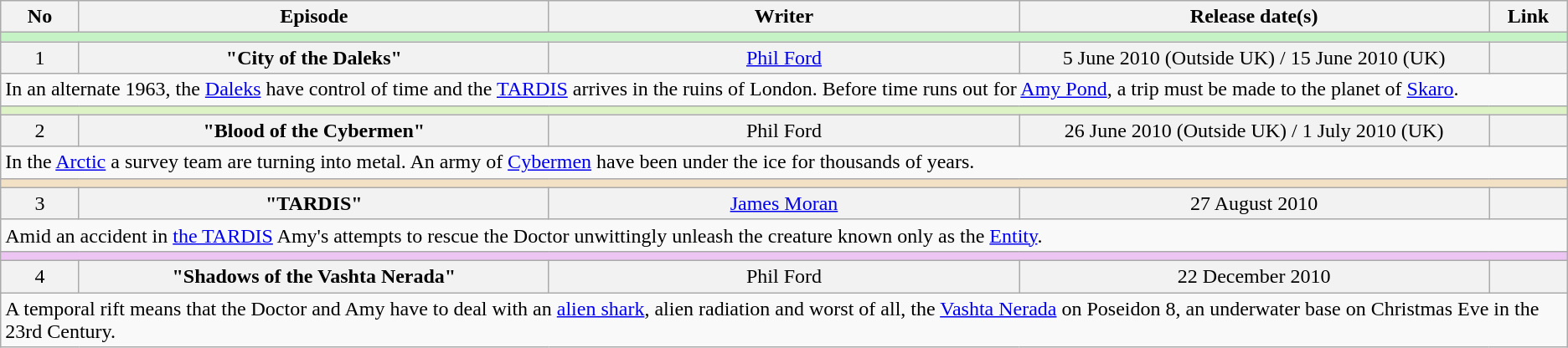<table class="wikitable">
<tr style="text-align: center;">
<th style="width:5%;">No</th>
<th style="width:30%;">Episode</th>
<th style="width:30%;">Writer</th>
<th style="width:30%;">Release date(s)</th>
<th style="width:5%;">Link</th>
</tr>
<tr>
<td colspan="6" style="background:#c5f3c6;"></td>
</tr>
<tr style="background:#f2f2f2; text-align:center;">
<td>1</td>
<td><strong>"City of the Daleks"</strong></td>
<td><a href='#'>Phil Ford</a></td>
<td>5 June 2010 (Outside UK) / 15 June 2010 (UK)</td>
<td></td>
</tr>
<tr>
<td colspan="6" style="border: none; vertical-align: top;">In an alternate 1963, the <a href='#'>Daleks</a> have control of time and the <a href='#'>TARDIS</a> arrives in the ruins of London. Before time runs out for <a href='#'>Amy Pond</a>, a trip must be made to the planet of <a href='#'>Skaro</a>.</td>
</tr>
<tr>
<td colspan="6" style="background:#ddf3c5;"></td>
</tr>
<tr style="background:#f2f2f2; text-align:center;">
<td>2</td>
<td><strong>"Blood of the Cybermen"</strong></td>
<td>Phil Ford</td>
<td>26 June 2010 (Outside UK) / 1 July 2010 (UK)</td>
<td></td>
</tr>
<tr>
<td colspan="6" style="border: none; vertical-align: top;">In the <a href='#'>Arctic</a> a survey team are turning into metal. An army of <a href='#'>Cybermen</a> have been under the ice for thousands of years.</td>
</tr>
<tr>
<td colspan="6" style="background:#f3e1c5;"></td>
</tr>
<tr style="background:#f2f2f2; text-align:center;">
<td>3</td>
<td><strong>"TARDIS"</strong></td>
<td><a href='#'>James Moran</a></td>
<td>27 August 2010</td>
<td></td>
</tr>
<tr>
<td colspan="6" style="border: none; vertical-align: top;">Amid an accident in <a href='#'>the TARDIS</a> Amy's attempts to rescue the Doctor unwittingly unleash the creature known only as the <a href='#'>Entity</a>.</td>
</tr>
<tr>
<td colspan="6" style="background:#ecc5f3;"></td>
</tr>
<tr style="background:#f2f2f2; text-align:center;">
<td>4</td>
<td><strong>"Shadows of the Vashta Nerada"</strong></td>
<td>Phil Ford</td>
<td>22 December 2010</td>
<td></td>
</tr>
<tr>
<td colspan="6" style="border: none; vertical-align: top;">A temporal rift means that the Doctor and Amy have to deal with an <a href='#'>alien shark</a>, alien radiation and worst of all, the <a href='#'>Vashta Nerada</a> on Poseidon 8, an underwater base on Christmas Eve in the 23rd Century.</td>
</tr>
</table>
